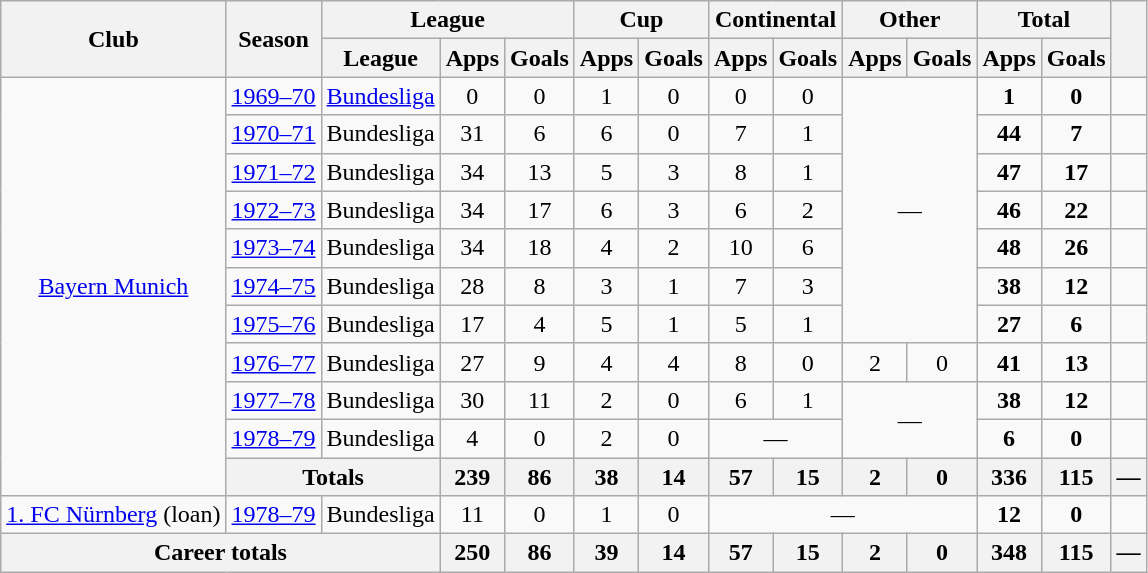<table class="wikitable" style="text-align:center">
<tr>
<th rowspan="2">Club</th>
<th rowspan="2">Season</th>
<th colspan="3">League</th>
<th colspan="2">Cup</th>
<th colspan="2">Continental</th>
<th colspan="2">Other</th>
<th colspan="2">Total</th>
<th rowspan="2"></th>
</tr>
<tr>
<th>League</th>
<th>Apps</th>
<th>Goals</th>
<th>Apps</th>
<th>Goals</th>
<th>Apps</th>
<th>Goals</th>
<th>Apps</th>
<th>Goals</th>
<th>Apps</th>
<th>Goals</th>
</tr>
<tr>
<td rowspan="11"><a href='#'>Bayern Munich</a></td>
<td><a href='#'>1969–70</a></td>
<td><a href='#'>Bundesliga</a></td>
<td>0</td>
<td>0</td>
<td>1</td>
<td>0</td>
<td>0</td>
<td>0</td>
<td rowspan="7" colspan="2">—</td>
<td><strong>1</strong></td>
<td><strong>0</strong></td>
<td></td>
</tr>
<tr>
<td><a href='#'>1970–71</a></td>
<td>Bundesliga</td>
<td>31</td>
<td>6</td>
<td>6</td>
<td>0</td>
<td>7</td>
<td>1</td>
<td><strong>44</strong></td>
<td><strong>7</strong></td>
<td></td>
</tr>
<tr>
<td><a href='#'>1971–72</a></td>
<td>Bundesliga</td>
<td>34</td>
<td>13</td>
<td>5</td>
<td>3</td>
<td>8</td>
<td>1</td>
<td><strong>47</strong></td>
<td><strong>17</strong></td>
<td></td>
</tr>
<tr>
<td><a href='#'>1972–73</a></td>
<td>Bundesliga</td>
<td>34</td>
<td>17</td>
<td>6</td>
<td>3</td>
<td>6</td>
<td>2</td>
<td><strong>46</strong></td>
<td><strong>22</strong></td>
<td></td>
</tr>
<tr>
<td><a href='#'>1973–74</a></td>
<td>Bundesliga</td>
<td>34</td>
<td>18</td>
<td>4</td>
<td>2</td>
<td>10</td>
<td>6</td>
<td><strong>48</strong></td>
<td><strong>26</strong></td>
<td></td>
</tr>
<tr>
<td><a href='#'>1974–75</a></td>
<td>Bundesliga</td>
<td>28</td>
<td>8</td>
<td>3</td>
<td>1</td>
<td>7</td>
<td>3</td>
<td><strong>38</strong></td>
<td><strong>12</strong></td>
<td></td>
</tr>
<tr>
<td><a href='#'>1975–76</a></td>
<td>Bundesliga</td>
<td>17</td>
<td>4</td>
<td>5</td>
<td>1</td>
<td>5</td>
<td>1</td>
<td><strong>27</strong></td>
<td><strong>6</strong></td>
<td></td>
</tr>
<tr>
<td><a href='#'>1976–77</a></td>
<td>Bundesliga</td>
<td>27</td>
<td>9</td>
<td>4</td>
<td>4</td>
<td>8</td>
<td>0</td>
<td>2</td>
<td>0</td>
<td><strong>41</strong></td>
<td><strong>13</strong></td>
<td></td>
</tr>
<tr>
<td><a href='#'>1977–78</a></td>
<td>Bundesliga</td>
<td>30</td>
<td>11</td>
<td>2</td>
<td>0</td>
<td>6</td>
<td>1</td>
<td rowspan="2" colspan="2">—</td>
<td><strong>38</strong></td>
<td><strong>12</strong></td>
<td></td>
</tr>
<tr>
<td><a href='#'>1978–79</a></td>
<td>Bundesliga</td>
<td>4</td>
<td>0</td>
<td>2</td>
<td>0</td>
<td colspan="2">—</td>
<td><strong>6</strong></td>
<td><strong>0</strong></td>
<td></td>
</tr>
<tr>
<th colspan="2">Totals</th>
<th>239</th>
<th>86</th>
<th>38</th>
<th>14</th>
<th>57</th>
<th>15</th>
<th>2</th>
<th>0</th>
<th>336</th>
<th>115</th>
<th>—</th>
</tr>
<tr>
<td><a href='#'>1. FC Nürnberg</a> (loan)</td>
<td><a href='#'>1978–79</a></td>
<td>Bundesliga</td>
<td>11</td>
<td>0</td>
<td>1</td>
<td>0</td>
<td colspan="4">—</td>
<td><strong>12</strong></td>
<td><strong>0</strong></td>
<td></td>
</tr>
<tr>
<th colspan="3">Career totals</th>
<th>250</th>
<th>86</th>
<th>39</th>
<th>14</th>
<th>57</th>
<th>15</th>
<th>2</th>
<th>0</th>
<th>348</th>
<th>115</th>
<th>—</th>
</tr>
</table>
